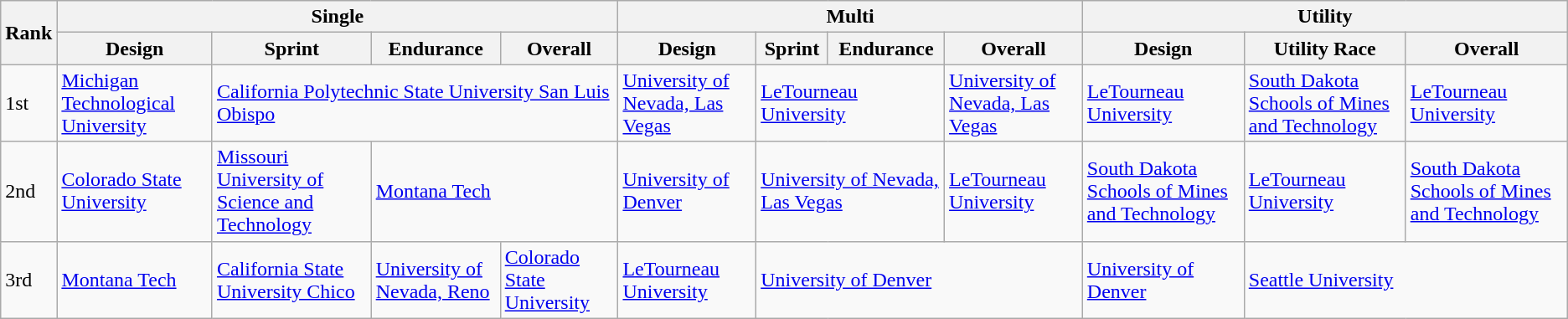<table class="wikitable mw-collapsible">
<tr>
<th rowspan="2">Rank</th>
<th colspan="4">Single</th>
<th colspan="4">Multi</th>
<th colspan="3">Utility</th>
</tr>
<tr>
<th>Design</th>
<th>Sprint</th>
<th>Endurance</th>
<th>Overall</th>
<th>Design</th>
<th>Sprint</th>
<th>Endurance</th>
<th>Overall</th>
<th>Design</th>
<th>Utility Race</th>
<th>Overall</th>
</tr>
<tr>
<td>1st</td>
<td><a href='#'>Michigan  Technological University</a></td>
<td colspan="3"><a href='#'>California Polytechnic State University San  Luis Obispo</a></td>
<td><a href='#'>University of Nevada, Las Vegas</a></td>
<td colspan="2"><a href='#'>LeTourneau University</a></td>
<td><a href='#'>University of Nevada, Las Vegas</a></td>
<td><a href='#'>LeTourneau University</a></td>
<td><a href='#'>South Dakota Schools of Mines and Technology</a></td>
<td><a href='#'>LeTourneau University</a></td>
</tr>
<tr>
<td>2nd</td>
<td><a href='#'>Colorado State University</a></td>
<td><a href='#'>Missouri University of Science and Technology</a></td>
<td colspan="2"><a href='#'>Montana Tech</a></td>
<td><a href='#'>University of Denver</a></td>
<td colspan="2"><a href='#'>University of Nevada, Las Vegas</a></td>
<td><a href='#'>LeTourneau University</a></td>
<td><a href='#'>South Dakota Schools of Mines and Technology</a></td>
<td><a href='#'>LeTourneau University</a></td>
<td><a href='#'>South Dakota Schools of Mines and Technology</a></td>
</tr>
<tr>
<td>3rd</td>
<td><a href='#'>Montana Tech</a></td>
<td><a href='#'>California State University Chico</a></td>
<td><a href='#'>University of Nevada, Reno</a></td>
<td><a href='#'>Colorado State University</a></td>
<td><a href='#'>LeTourneau University</a></td>
<td colspan="3"><a href='#'>University of Denver</a></td>
<td><a href='#'>University of Denver</a></td>
<td colspan="2"><a href='#'>Seattle University</a></td>
</tr>
</table>
